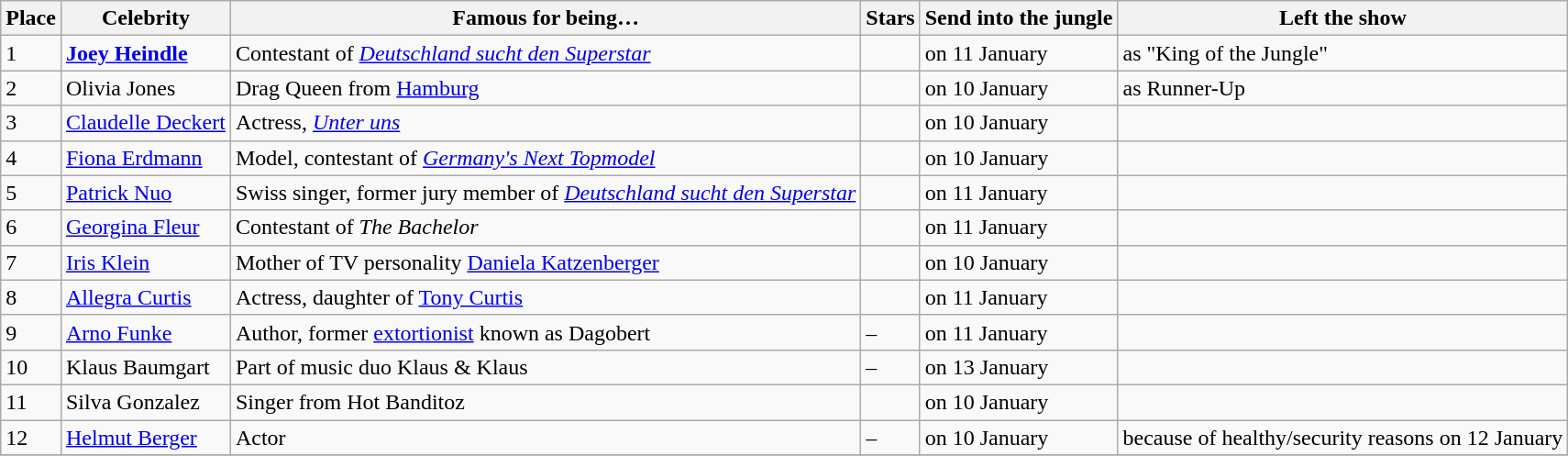<table class="wikitable">
<tr>
<th>Place</th>
<th>Celebrity</th>
<th>Famous for being…</th>
<th>Stars</th>
<th>Send into the jungle</th>
<th>Left the show</th>
</tr>
<tr>
<td>1</td>
<td><strong><a href='#'>Joey Heindle</a></strong></td>
<td>Contestant of <em><a href='#'>Deutschland sucht den Superstar</a></em></td>
<td></td>
<td>on 11 January</td>
<td>as "King of the Jungle"</td>
</tr>
<tr>
<td>2</td>
<td>Olivia Jones</td>
<td>Drag Queen from <a href='#'>Hamburg</a></td>
<td></td>
<td>on 10 January</td>
<td>as Runner-Up</td>
</tr>
<tr>
<td>3</td>
<td><a href='#'>Claudelle Deckert</a></td>
<td>Actress, <em><a href='#'>Unter uns</a></em></td>
<td></td>
<td>on 10 January</td>
<td></td>
</tr>
<tr>
<td>4</td>
<td><a href='#'>Fiona Erdmann</a></td>
<td>Model, contestant of <em><a href='#'>Germany's Next Topmodel</a></em></td>
<td></td>
<td>on 10 January</td>
<td></td>
</tr>
<tr>
<td>5</td>
<td><a href='#'>Patrick Nuo</a></td>
<td>Swiss singer, former jury member of <em><a href='#'>Deutschland sucht den Superstar</a></em></td>
<td></td>
<td>on 11 January</td>
<td></td>
</tr>
<tr>
<td>6</td>
<td><a href='#'>Georgina Fleur</a></td>
<td>Contestant of <em>The Bachelor</em></td>
<td></td>
<td>on 11 January</td>
<td></td>
</tr>
<tr>
<td>7</td>
<td><a href='#'>Iris Klein</a></td>
<td>Mother of TV personality <a href='#'>Daniela Katzenberger</a></td>
<td></td>
<td>on 10 January</td>
<td></td>
</tr>
<tr>
<td>8</td>
<td><a href='#'>Allegra Curtis</a></td>
<td>Actress, daughter of <a href='#'>Tony Curtis</a></td>
<td></td>
<td>on 11 January</td>
<td></td>
</tr>
<tr>
<td>9</td>
<td><a href='#'>Arno Funke</a></td>
<td>Author, former <a href='#'>extortionist</a> known as Dagobert</td>
<td>–</td>
<td>on 11 January</td>
<td></td>
</tr>
<tr>
<td>10</td>
<td>Klaus Baumgart</td>
<td>Part of music duo Klaus & Klaus</td>
<td>–</td>
<td>on 13 January</td>
<td></td>
</tr>
<tr>
<td>11</td>
<td>Silva Gonzalez</td>
<td>Singer from Hot Banditoz</td>
<td></td>
<td>on 10 January</td>
<td></td>
</tr>
<tr>
<td>12</td>
<td><a href='#'>Helmut Berger</a></td>
<td>Actor</td>
<td>–</td>
<td>on 10 January</td>
<td>because of healthy/security reasons on 12 January</td>
</tr>
<tr>
</tr>
</table>
